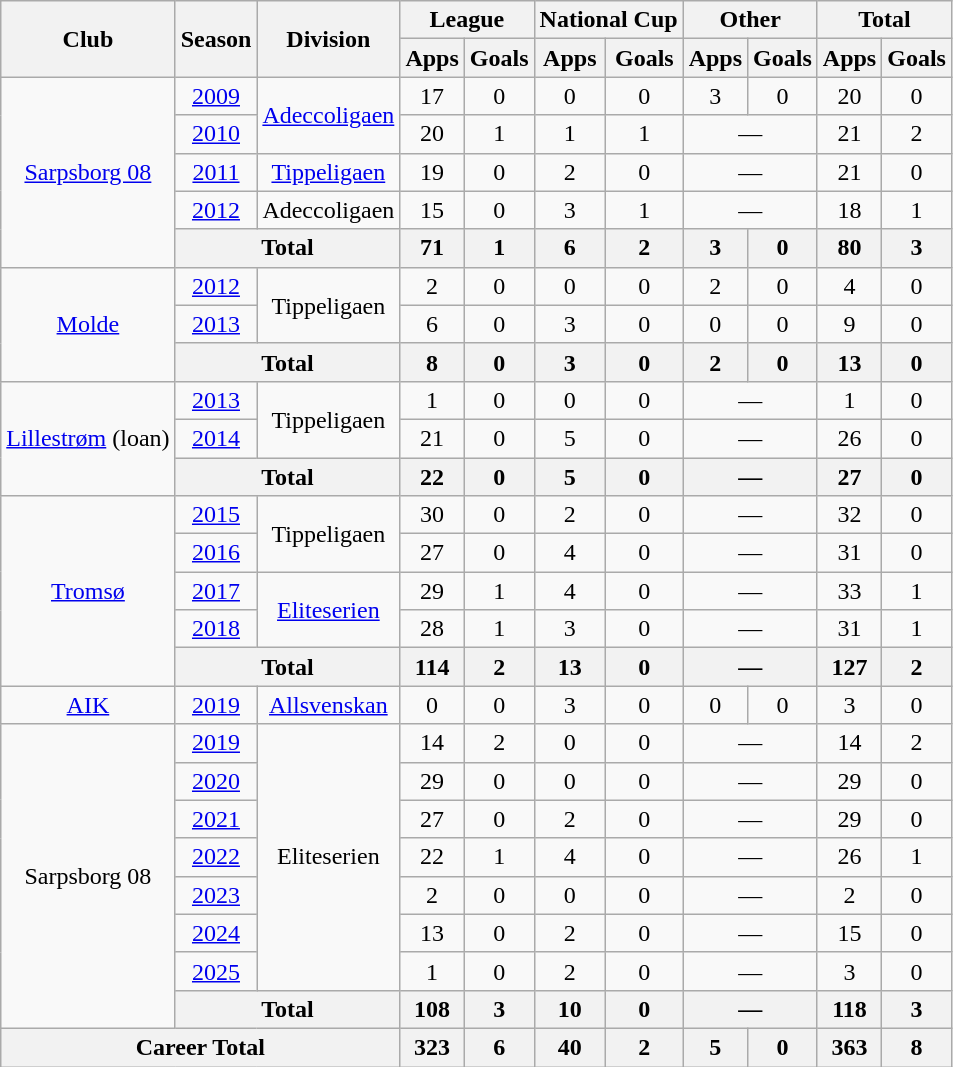<table class="wikitable" style="text-align: center;">
<tr>
<th rowspan="2">Club</th>
<th rowspan="2">Season</th>
<th rowspan="2">Division</th>
<th colspan="2">League</th>
<th colspan="2">National Cup</th>
<th colspan="2">Other</th>
<th colspan="2">Total</th>
</tr>
<tr>
<th>Apps</th>
<th>Goals</th>
<th>Apps</th>
<th>Goals</th>
<th>Apps</th>
<th>Goals</th>
<th>Apps</th>
<th>Goals</th>
</tr>
<tr>
<td rowspan="5"><a href='#'>Sarpsborg 08</a></td>
<td><a href='#'>2009</a></td>
<td rowspan="2"><a href='#'>Adeccoligaen</a></td>
<td>17</td>
<td>0</td>
<td>0</td>
<td>0</td>
<td>3</td>
<td>0</td>
<td>20</td>
<td>0</td>
</tr>
<tr>
<td><a href='#'>2010</a></td>
<td>20</td>
<td>1</td>
<td>1</td>
<td>1</td>
<td colspan="2">—</td>
<td>21</td>
<td>2</td>
</tr>
<tr>
<td><a href='#'>2011</a></td>
<td><a href='#'>Tippeligaen</a></td>
<td>19</td>
<td>0</td>
<td>2</td>
<td>0</td>
<td colspan="2">—</td>
<td>21</td>
<td>0</td>
</tr>
<tr>
<td><a href='#'>2012</a></td>
<td>Adeccoligaen</td>
<td>15</td>
<td>0</td>
<td>3</td>
<td>1</td>
<td colspan="2">—</td>
<td>18</td>
<td>1</td>
</tr>
<tr>
<th colspan="2">Total</th>
<th>71</th>
<th>1</th>
<th>6</th>
<th>2</th>
<th>3</th>
<th>0</th>
<th>80</th>
<th>3</th>
</tr>
<tr>
<td rowspan="3"><a href='#'>Molde</a></td>
<td><a href='#'>2012</a></td>
<td rowspan="2">Tippeligaen</td>
<td>2</td>
<td>0</td>
<td>0</td>
<td>0</td>
<td>2</td>
<td>0</td>
<td>4</td>
<td>0</td>
</tr>
<tr>
<td><a href='#'>2013</a></td>
<td>6</td>
<td>0</td>
<td>3</td>
<td>0</td>
<td>0</td>
<td>0</td>
<td>9</td>
<td>0</td>
</tr>
<tr>
<th colspan="2">Total</th>
<th>8</th>
<th>0</th>
<th>3</th>
<th>0</th>
<th>2</th>
<th>0</th>
<th>13</th>
<th>0</th>
</tr>
<tr>
<td rowspan="3"><a href='#'>Lillestrøm</a> (loan)</td>
<td><a href='#'>2013</a></td>
<td rowspan="2">Tippeligaen</td>
<td>1</td>
<td>0</td>
<td>0</td>
<td>0</td>
<td colspan="2">—</td>
<td>1</td>
<td>0</td>
</tr>
<tr>
<td><a href='#'>2014</a></td>
<td>21</td>
<td>0</td>
<td>5</td>
<td>0</td>
<td colspan="2">—</td>
<td>26</td>
<td>0</td>
</tr>
<tr>
<th colspan="2">Total</th>
<th>22</th>
<th>0</th>
<th>5</th>
<th>0</th>
<th colspan="2">—</th>
<th>27</th>
<th>0</th>
</tr>
<tr>
<td rowspan="5"><a href='#'>Tromsø</a></td>
<td><a href='#'>2015</a></td>
<td rowspan="2">Tippeligaen</td>
<td>30</td>
<td>0</td>
<td>2</td>
<td>0</td>
<td colspan="2">—</td>
<td>32</td>
<td>0</td>
</tr>
<tr>
<td><a href='#'>2016</a></td>
<td>27</td>
<td>0</td>
<td>4</td>
<td>0</td>
<td colspan="2">—</td>
<td>31</td>
<td>0</td>
</tr>
<tr>
<td><a href='#'>2017</a></td>
<td rowspan="2"><a href='#'>Eliteserien</a></td>
<td>29</td>
<td>1</td>
<td>4</td>
<td>0</td>
<td colspan="2">—</td>
<td>33</td>
<td>1</td>
</tr>
<tr>
<td><a href='#'>2018</a></td>
<td>28</td>
<td>1</td>
<td>3</td>
<td>0</td>
<td colspan="2">—</td>
<td>31</td>
<td>1</td>
</tr>
<tr>
<th colspan="2">Total</th>
<th>114</th>
<th>2</th>
<th>13</th>
<th>0</th>
<th colspan="2">—</th>
<th>127</th>
<th>2</th>
</tr>
<tr>
<td><a href='#'>AIK</a></td>
<td><a href='#'>2019</a></td>
<td><a href='#'>Allsvenskan</a></td>
<td>0</td>
<td>0</td>
<td>3</td>
<td>0</td>
<td>0</td>
<td>0</td>
<td>3</td>
<td>0</td>
</tr>
<tr>
<td rowspan="8">Sarpsborg 08</td>
<td><a href='#'>2019</a></td>
<td rowspan="7">Eliteserien</td>
<td>14</td>
<td>2</td>
<td>0</td>
<td>0</td>
<td colspan="2">—</td>
<td>14</td>
<td>2</td>
</tr>
<tr>
<td><a href='#'>2020</a></td>
<td>29</td>
<td>0</td>
<td>0</td>
<td>0</td>
<td colspan="2">—</td>
<td>29</td>
<td>0</td>
</tr>
<tr>
<td><a href='#'>2021</a></td>
<td>27</td>
<td>0</td>
<td>2</td>
<td>0</td>
<td colspan="2">—</td>
<td>29</td>
<td>0</td>
</tr>
<tr>
<td><a href='#'>2022</a></td>
<td>22</td>
<td>1</td>
<td>4</td>
<td>0</td>
<td colspan="2">—</td>
<td>26</td>
<td>1</td>
</tr>
<tr>
<td><a href='#'>2023</a></td>
<td>2</td>
<td>0</td>
<td>0</td>
<td>0</td>
<td colspan="2">—</td>
<td>2</td>
<td>0</td>
</tr>
<tr>
<td><a href='#'>2024</a></td>
<td>13</td>
<td>0</td>
<td>2</td>
<td>0</td>
<td colspan="2">—</td>
<td>15</td>
<td>0</td>
</tr>
<tr>
<td><a href='#'>2025</a></td>
<td>1</td>
<td>0</td>
<td>2</td>
<td>0</td>
<td colspan="2">—</td>
<td>3</td>
<td>0</td>
</tr>
<tr>
<th colspan="2">Total</th>
<th>108</th>
<th>3</th>
<th>10</th>
<th>0</th>
<th colspan="2">—</th>
<th>118</th>
<th>3</th>
</tr>
<tr>
<th colspan="3">Career Total</th>
<th>323</th>
<th>6</th>
<th>40</th>
<th>2</th>
<th>5</th>
<th>0</th>
<th>363</th>
<th>8</th>
</tr>
</table>
